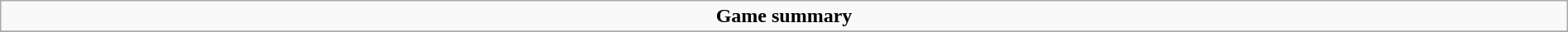<table role="presentation" class="wikitable mw-collapsible autocollapse" width=100%>
<tr>
<td align=center><strong>Game summary</strong></td>
</tr>
<tr>
</tr>
</table>
